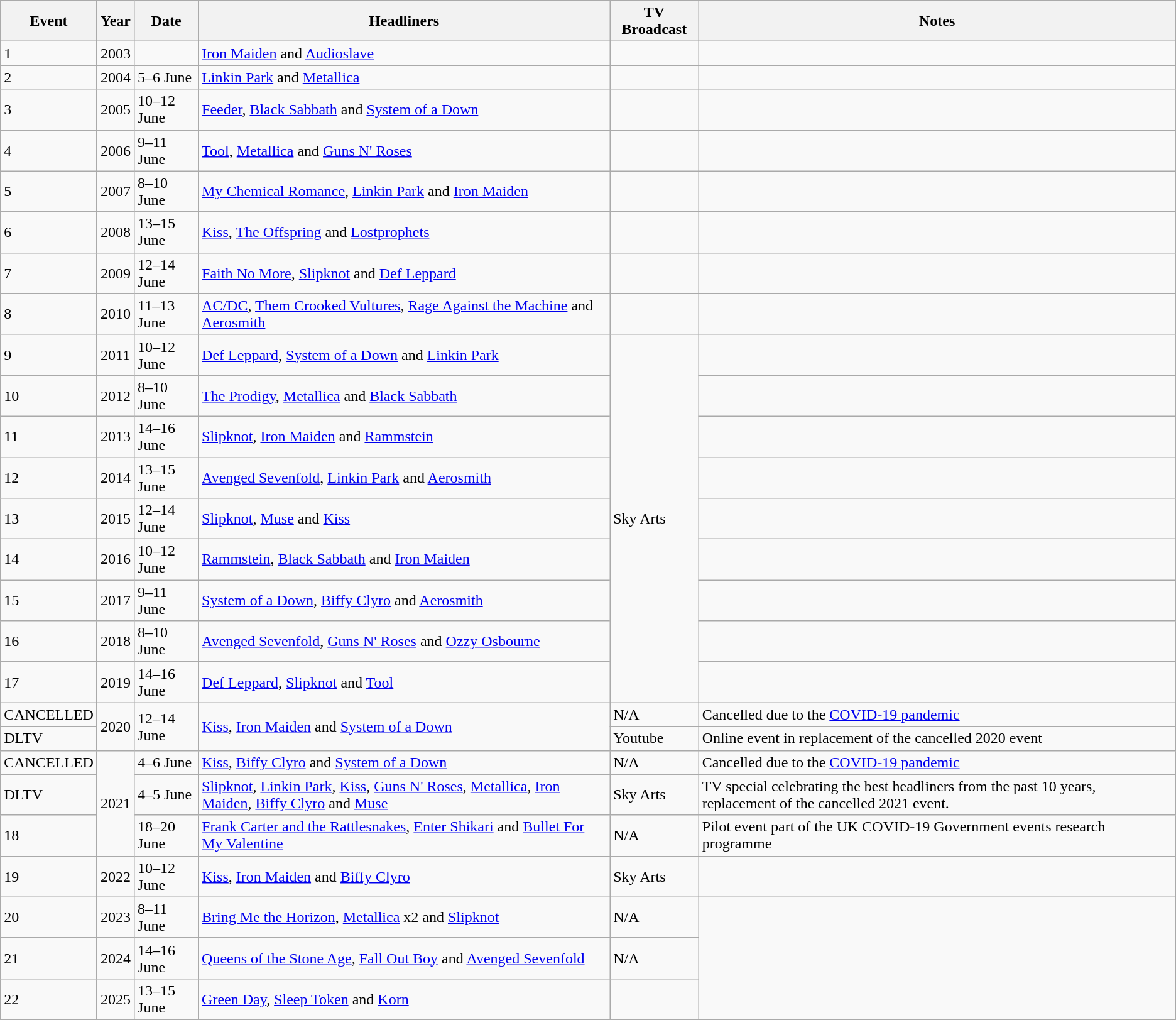<table class="wikitable">
<tr>
<th>Event</th>
<th>Year</th>
<th>Date</th>
<th>Headliners</th>
<th>TV Broadcast</th>
<th>Notes</th>
</tr>
<tr>
<td>1</td>
<td>2003</td>
<td></td>
<td><a href='#'>Iron Maiden</a> and <a href='#'>Audioslave</a></td>
<td></td>
<td></td>
</tr>
<tr>
<td>2</td>
<td>2004</td>
<td>5–6 June</td>
<td><a href='#'>Linkin Park</a> and <a href='#'>Metallica</a></td>
<td></td>
<td></td>
</tr>
<tr>
<td>3</td>
<td>2005</td>
<td>10–12 June</td>
<td><a href='#'>Feeder</a>, <a href='#'>Black Sabbath</a> and <a href='#'>System of a Down</a></td>
<td></td>
<td></td>
</tr>
<tr>
<td>4</td>
<td>2006</td>
<td>9–11 June</td>
<td><a href='#'>Tool</a>, <a href='#'>Metallica</a> and <a href='#'>Guns N' Roses</a></td>
<td></td>
<td></td>
</tr>
<tr>
<td>5</td>
<td>2007</td>
<td>8–10 June</td>
<td><a href='#'>My Chemical Romance</a>, <a href='#'>Linkin Park</a> and <a href='#'>Iron Maiden</a></td>
<td></td>
<td></td>
</tr>
<tr>
<td>6</td>
<td>2008</td>
<td>13–15 June</td>
<td><a href='#'>Kiss</a>, <a href='#'>The Offspring</a> and <a href='#'>Lostprophets</a></td>
<td></td>
<td></td>
</tr>
<tr>
<td>7</td>
<td>2009</td>
<td>12–14 June</td>
<td><a href='#'>Faith No More</a>, <a href='#'>Slipknot</a> and <a href='#'>Def Leppard</a></td>
<td></td>
<td></td>
</tr>
<tr>
<td>8</td>
<td>2010</td>
<td>11–13 June</td>
<td><a href='#'>AC/DC</a>, <a href='#'>Them Crooked Vultures</a>, <a href='#'>Rage Against the Machine</a> and <a href='#'>Aerosmith</a></td>
<td></td>
<td></td>
</tr>
<tr>
<td>9</td>
<td>2011</td>
<td>10–12 June</td>
<td><a href='#'>Def Leppard</a>, <a href='#'>System of a Down</a> and <a href='#'>Linkin Park</a></td>
<td rowspan=9>Sky Arts</td>
<td></td>
</tr>
<tr>
<td>10</td>
<td>2012</td>
<td>8–10 June</td>
<td><a href='#'>The Prodigy</a>, <a href='#'>Metallica</a> and <a href='#'>Black Sabbath</a></td>
<td></td>
</tr>
<tr>
<td>11</td>
<td>2013</td>
<td>14–16 June</td>
<td><a href='#'>Slipknot</a>, <a href='#'>Iron Maiden</a> and <a href='#'>Rammstein</a></td>
<td></td>
</tr>
<tr>
<td>12</td>
<td>2014</td>
<td>13–15 June</td>
<td><a href='#'>Avenged Sevenfold</a>, <a href='#'>Linkin Park</a> and <a href='#'>Aerosmith</a></td>
<td></td>
</tr>
<tr>
<td>13</td>
<td>2015</td>
<td>12–14 June</td>
<td><a href='#'>Slipknot</a>, <a href='#'>Muse</a> and <a href='#'>Kiss</a></td>
<td></td>
</tr>
<tr>
<td>14</td>
<td>2016</td>
<td>10–12 June</td>
<td><a href='#'>Rammstein</a>, <a href='#'>Black Sabbath</a> and <a href='#'>Iron Maiden</a></td>
<td></td>
</tr>
<tr>
<td>15</td>
<td>2017</td>
<td>9–11 June</td>
<td><a href='#'>System of a Down</a>, <a href='#'>Biffy Clyro</a> and <a href='#'>Aerosmith</a></td>
<td></td>
</tr>
<tr>
<td>16</td>
<td>2018</td>
<td>8–10 June</td>
<td><a href='#'>Avenged Sevenfold</a>, <a href='#'>Guns N' Roses</a> and <a href='#'>Ozzy Osbourne</a></td>
<td></td>
</tr>
<tr>
<td>17</td>
<td>2019</td>
<td>14–16 June</td>
<td><a href='#'>Def Leppard</a>, <a href='#'>Slipknot</a> and <a href='#'>Tool</a></td>
<td></td>
</tr>
<tr>
<td>CANCELLED</td>
<td rowspan=2>2020</td>
<td rowspan=2>12–14 June</td>
<td rowspan=2><a href='#'>Kiss</a>, <a href='#'>Iron Maiden</a> and <a href='#'>System of a Down</a></td>
<td>N/A</td>
<td>Cancelled due to the <a href='#'>COVID-19 pandemic</a></td>
</tr>
<tr>
<td>DLTV</td>
<td>Youtube</td>
<td>Online event in replacement of the cancelled 2020 event</td>
</tr>
<tr>
<td>CANCELLED</td>
<td rowspan=3>2021</td>
<td>4–6 June</td>
<td><a href='#'>Kiss</a>, <a href='#'>Biffy Clyro</a> and <a href='#'>System of a Down</a></td>
<td>N/A</td>
<td>Cancelled due to the <a href='#'>COVID-19 pandemic</a></td>
</tr>
<tr>
<td>DLTV</td>
<td>4–5 June</td>
<td><a href='#'>Slipknot</a>, <a href='#'>Linkin Park</a>, <a href='#'>Kiss</a>, <a href='#'>Guns N' Roses</a>, <a href='#'>Metallica</a>, <a href='#'>Iron Maiden</a>, <a href='#'>Biffy Clyro</a> and <a href='#'>Muse</a></td>
<td>Sky Arts</td>
<td>TV special celebrating the best headliners from the past 10 years, replacement of the cancelled 2021 event.</td>
</tr>
<tr>
<td>18</td>
<td>18–20 June</td>
<td><a href='#'>Frank Carter and the Rattlesnakes</a>, <a href='#'>Enter Shikari</a> and <a href='#'>Bullet For My Valentine</a></td>
<td>N/A</td>
<td>Pilot event part of the UK COVID-19 Government events research programme</td>
</tr>
<tr>
<td>19</td>
<td>2022</td>
<td>10–12 June</td>
<td><a href='#'>Kiss</a>, <a href='#'>Iron Maiden</a> and <a href='#'>Biffy Clyro</a></td>
<td>Sky Arts</td>
<td></td>
</tr>
<tr>
<td>20</td>
<td>2023</td>
<td>8–11 June</td>
<td><a href='#'>Bring Me the Horizon</a>, <a href='#'>Metallica</a> x2 and <a href='#'>Slipknot</a></td>
<td>N/A</td>
</tr>
<tr>
<td>21</td>
<td>2024</td>
<td>14–16 June</td>
<td><a href='#'>Queens of the Stone Age</a>, <a href='#'>Fall Out Boy</a> and <a href='#'>Avenged Sevenfold</a></td>
<td>N/A</td>
</tr>
<tr>
<td>22</td>
<td>2025</td>
<td>13–15 June</td>
<td><a href='#'>Green Day</a>, <a href='#'>Sleep Token</a> and <a href='#'>Korn</a></td>
<td></td>
</tr>
<tr>
</tr>
</table>
